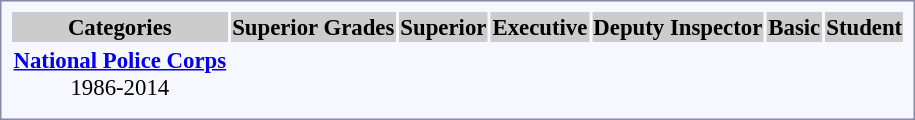<table style="border:1px solid #8888aa; background:#f7f8ff; padding:5px; font-size:95%; margin:0 12px 12px 0;">
<tr style="background:#ccc;">
<th><strong>Categories</strong></th>
<th colspan=3>Superior Grades</th>
<th colspan=2>Superior</th>
<th colspan=2>Executive</th>
<th>Deputy Inspector</th>
<th colspan=2>Basic</th>
<th colspan=3>Student</th>
</tr>
<tr>
<td style="text-align:center;" rowspan="2"><strong> <a href='#'>National Police Corps</a></strong><br>1986-2014</td>
<td style="text-align:center;"></td>
<td style="text-align:center;"></td>
<td style="text-align:center;"></td>
<td style="text-align:center;"></td>
<td style="text-align:center;"></td>
<td style="text-align:center;"></td>
<td style="text-align:center;"></td>
<td style="text-align:center;"></td>
<td style="text-align:center;"></td>
<td style="text-align:center;"></td>
<td style="text-align:center;"></td>
<td style="text-align:center;"></td>
<td style="text-align:center;"></td>
</tr>
<tr style="text-align:center;">
<td><small></small></td>
<td style="text-align:center;"><small></small></td>
<td style="text-align:center;"><small></small></td>
<td style="text-align:center;"><small></small></td>
<td style="text-align:center;"><small></small></td>
<td style="text-align:center;"><small></small></td>
<td style="text-align:center;"><small></small></td>
<td style="text-align:center;"><small></small></td>
<td style="text-align:center;"><small></small></td>
<td style="text-align:center;"><small></small></td>
<td style="text-align:center;"><small></small></td>
<td style="text-align:center;"><small></small></td>
<td style="text-align:center;"><small></small></td>
</tr>
<tr>
<td colspan=10></td>
</tr>
</table>
